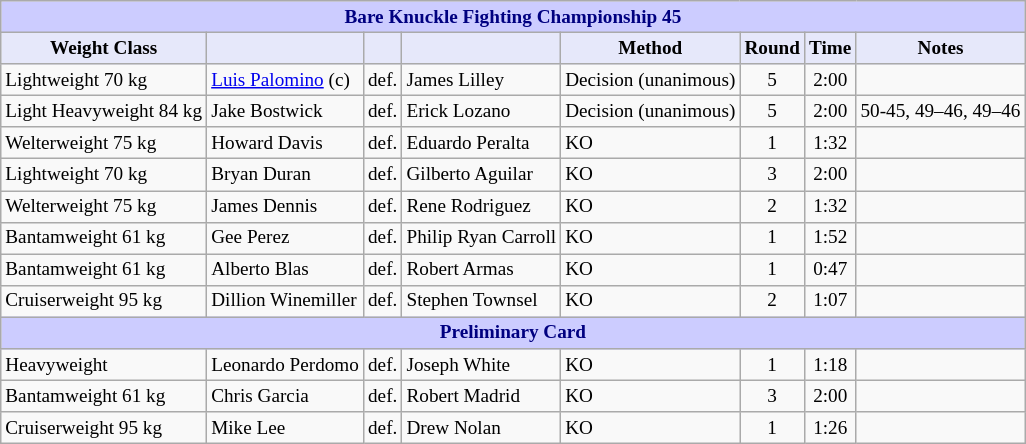<table class="wikitable" style="font-size: 80%;">
<tr>
<th colspan="8" style="background-color: #ccf; color: #000080; text-align: center;"><strong>Bare Knuckle Fighting Championship 45</strong></th>
</tr>
<tr>
<th colspan="1" style="background-color: #E6E8FA; color: #000000; text-align: center;">Weight Class</th>
<th colspan="1" style="background-color: #E6E8FA; color: #000000; text-align: center;"></th>
<th colspan="1" style="background-color: #E6E8FA; color: #000000; text-align: center;"></th>
<th colspan="1" style="background-color: #E6E8FA; color: #000000; text-align: center;"></th>
<th colspan="1" style="background-color: #E6E8FA; color: #000000; text-align: center;">Method</th>
<th colspan="1" style="background-color: #E6E8FA; color: #000000; text-align: center;">Round</th>
<th colspan="1" style="background-color: #E6E8FA; color: #000000; text-align: center;">Time</th>
<th colspan="1" style="background-color: #E6E8FA; color: #000000; text-align: center;">Notes</th>
</tr>
<tr>
<td>Lightweight 70 kg</td>
<td> <a href='#'>Luis Palomino</a> (c)</td>
<td align=center>def.</td>
<td> James Lilley</td>
<td>Decision (unanimous)</td>
<td align=center>5</td>
<td align=center>2:00</td>
<td></td>
</tr>
<tr>
<td>Light Heavyweight 84 kg</td>
<td> Jake Bostwick</td>
<td align=center>def.</td>
<td> Erick Lozano</td>
<td>Decision (unanimous)</td>
<td align=center>5</td>
<td align=center>2:00</td>
<td>50-45, 49–46, 49–46</td>
</tr>
<tr>
<td>Welterweight 75 kg</td>
<td> Howard Davis</td>
<td align=center>def.</td>
<td> Eduardo Peralta</td>
<td>KO</td>
<td align=center>1</td>
<td align=center>1:32</td>
<td></td>
</tr>
<tr>
<td>Lightweight 70 kg</td>
<td> Bryan Duran</td>
<td align=center>def.</td>
<td> Gilberto Aguilar</td>
<td>KO</td>
<td align=center>3</td>
<td align=center>2:00</td>
<td></td>
</tr>
<tr>
<td>Welterweight 75 kg</td>
<td> James Dennis</td>
<td align=center>def.</td>
<td> Rene Rodriguez</td>
<td>KO</td>
<td align=center>2</td>
<td align=center>1:32</td>
<td></td>
</tr>
<tr>
<td>Bantamweight 61 kg</td>
<td> Gee Perez</td>
<td align=center>def.</td>
<td> Philip Ryan Carroll</td>
<td>KO</td>
<td align=center>1</td>
<td align=center>1:52</td>
<td></td>
</tr>
<tr>
<td>Bantamweight 61 kg</td>
<td> Alberto Blas</td>
<td align=center>def.</td>
<td> Robert Armas</td>
<td>KO</td>
<td align=center>1</td>
<td align=center>0:47</td>
<td></td>
</tr>
<tr>
<td>Cruiserweight 95 kg</td>
<td> Dillion Winemiller</td>
<td align=center>def.</td>
<td> Stephen Townsel</td>
<td>KO</td>
<td align=center>2</td>
<td align=center>1:07</td>
<td></td>
</tr>
<tr>
<th colspan="8" style="background-color: #ccf; color: #000080; text-align: center;"><strong>Preliminary Card</strong></th>
</tr>
<tr>
<td>Heavyweight</td>
<td> Leonardo Perdomo</td>
<td align=center>def.</td>
<td> Joseph White</td>
<td>KO</td>
<td align=center>1</td>
<td align=center>1:18</td>
<td></td>
</tr>
<tr>
<td>Bantamweight 61 kg</td>
<td> Chris Garcia</td>
<td align=center>def.</td>
<td> Robert Madrid</td>
<td>KO</td>
<td align=center>3</td>
<td align=center>2:00</td>
<td></td>
</tr>
<tr>
<td>Cruiserweight 95 kg</td>
<td> Mike Lee</td>
<td align=center>def.</td>
<td> Drew Nolan</td>
<td>KO</td>
<td align=center>1</td>
<td align=center>1:26</td>
<td></td>
</tr>
</table>
